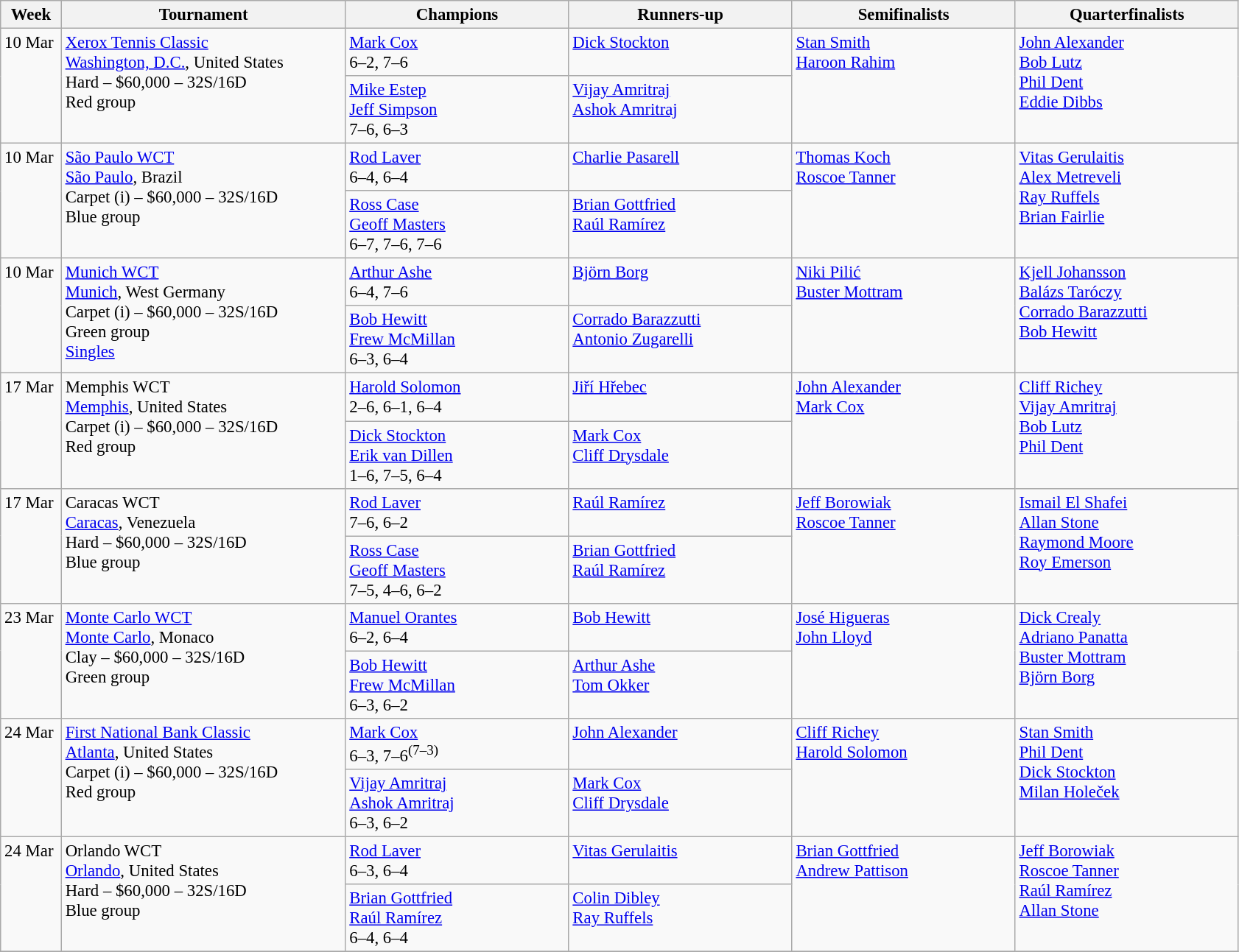<table class=wikitable style=font-size:95%>
<tr>
<th style="width:48px;">Week</th>
<th style="width:250px;">Tournament</th>
<th style="width:195px;">Champions</th>
<th style="width:195px;">Runners-up</th>
<th style="width:195px;">Semifinalists</th>
<th style="width:195px;">Quarterfinalists</th>
</tr>
<tr valign=top>
<td rowspan=2>10 Mar</td>
<td rowspan=2><a href='#'>Xerox Tennis Classic</a> <br><a href='#'>Washington, D.C.</a>, United States<br>Hard – $60,000 – 32S/16D <br> Red group</td>
<td> <a href='#'>Mark Cox</a><br>6–2, 7–6</td>
<td> <a href='#'>Dick Stockton</a></td>
<td rowspan=2> <a href='#'>Stan Smith</a><br> <a href='#'>Haroon Rahim</a></td>
<td rowspan=2> <a href='#'>John Alexander</a><br> <a href='#'>Bob Lutz</a><br> <a href='#'>Phil Dent</a><br> <a href='#'>Eddie Dibbs</a></td>
</tr>
<tr valign=top>
<td> <a href='#'>Mike Estep</a><br> <a href='#'>Jeff Simpson</a><br>7–6, 6–3</td>
<td> <a href='#'>Vijay Amritraj</a><br> <a href='#'>Ashok Amritraj</a></td>
</tr>
<tr valign=top>
<td rowspan=2>10 Mar</td>
<td rowspan=2><a href='#'>São Paulo WCT</a> <br><a href='#'>São Paulo</a>, Brazil<br>Carpet (i) – $60,000 – 32S/16D <br> Blue group</td>
<td> <a href='#'>Rod Laver</a><br>6–4, 6–4</td>
<td> <a href='#'>Charlie Pasarell</a></td>
<td rowspan=2> <a href='#'>Thomas Koch</a><br> <a href='#'>Roscoe Tanner</a></td>
<td rowspan=2> <a href='#'>Vitas Gerulaitis</a><br> <a href='#'>Alex Metreveli</a><br> <a href='#'>Ray Ruffels</a><br> <a href='#'>Brian Fairlie</a></td>
</tr>
<tr valign=top>
<td> <a href='#'>Ross Case</a><br> <a href='#'>Geoff Masters</a><br>6–7, 7–6, 7–6</td>
<td> <a href='#'>Brian Gottfried</a><br> <a href='#'>Raúl Ramírez</a></td>
</tr>
<tr valign=top>
<td rowspan=2>10 Mar</td>
<td rowspan=2><a href='#'>Munich WCT</a> <br><a href='#'>Munich</a>, West Germany<br>Carpet (i) – $60,000 – 32S/16D <br> Green group <br> <a href='#'>Singles</a></td>
<td> <a href='#'>Arthur Ashe</a><br>6–4, 7–6</td>
<td> <a href='#'>Björn Borg</a></td>
<td rowspan=2> <a href='#'>Niki Pilić</a><br> <a href='#'>Buster Mottram</a></td>
<td rowspan=2> <a href='#'>Kjell Johansson</a><br> <a href='#'>Balázs Taróczy</a><br> <a href='#'>Corrado Barazzutti</a><br> <a href='#'>Bob Hewitt</a></td>
</tr>
<tr valign=top>
<td> <a href='#'>Bob Hewitt</a><br> <a href='#'>Frew McMillan</a><br>6–3, 6–4</td>
<td> <a href='#'>Corrado Barazzutti</a><br> <a href='#'>Antonio Zugarelli</a></td>
</tr>
<tr valign=top>
<td rowspan=2>17 Mar</td>
<td rowspan=2>Memphis WCT <br><a href='#'>Memphis</a>, United States<br>Carpet (i) – $60,000 – 32S/16D <br> Red group</td>
<td> <a href='#'>Harold Solomon</a><br>2–6, 6–1, 6–4</td>
<td> <a href='#'>Jiří Hřebec</a></td>
<td rowspan=2> <a href='#'>John Alexander</a><br> <a href='#'>Mark Cox</a></td>
<td rowspan=2> <a href='#'>Cliff Richey</a><br> <a href='#'>Vijay Amritraj</a><br> <a href='#'>Bob Lutz</a><br> <a href='#'>Phil Dent</a></td>
</tr>
<tr valign=top>
<td> <a href='#'>Dick Stockton</a><br> <a href='#'>Erik van Dillen</a><br>1–6, 7–5, 6–4</td>
<td> <a href='#'>Mark Cox</a><br> <a href='#'>Cliff Drysdale</a></td>
</tr>
<tr valign=top>
<td rowspan=2>17 Mar</td>
<td rowspan=2>Caracas WCT <br><a href='#'>Caracas</a>, Venezuela<br>Hard – $60,000 – 32S/16D <br> Blue group</td>
<td> <a href='#'>Rod Laver</a><br>7–6, 6–2</td>
<td> <a href='#'>Raúl Ramírez</a></td>
<td rowspan=2> <a href='#'>Jeff Borowiak</a><br> <a href='#'>Roscoe Tanner</a></td>
<td rowspan=2> <a href='#'>Ismail El Shafei</a><br> <a href='#'>Allan Stone</a><br> <a href='#'>Raymond Moore</a><br> <a href='#'>Roy Emerson</a></td>
</tr>
<tr valign=top>
<td> <a href='#'>Ross Case</a><br> <a href='#'>Geoff Masters</a><br>7–5, 4–6, 6–2</td>
<td> <a href='#'>Brian Gottfried</a><br> <a href='#'>Raúl Ramírez</a></td>
</tr>
<tr valign=top>
<td rowspan=2>23 Mar</td>
<td rowspan=2><a href='#'>Monte Carlo WCT</a> <br><a href='#'>Monte Carlo</a>, Monaco<br>Clay – $60,000 – 32S/16D <br> Green group</td>
<td> <a href='#'>Manuel Orantes</a><br>6–2, 6–4</td>
<td> <a href='#'>Bob Hewitt</a></td>
<td rowspan=2> <a href='#'>José Higueras</a><br> <a href='#'>John Lloyd</a></td>
<td rowspan=2> <a href='#'>Dick Crealy</a><br> <a href='#'>Adriano Panatta</a><br> <a href='#'>Buster Mottram</a><br> <a href='#'>Björn Borg</a></td>
</tr>
<tr valign=top>
<td> <a href='#'>Bob Hewitt</a><br> <a href='#'>Frew McMillan</a><br>6–3, 6–2</td>
<td> <a href='#'>Arthur Ashe</a><br> <a href='#'>Tom Okker</a></td>
</tr>
<tr valign=top>
<td rowspan=2>24 Mar</td>
<td rowspan=2><a href='#'>First National Bank Classic</a> <br><a href='#'>Atlanta</a>, United States<br>Carpet (i) – $60,000 – 32S/16D <br> Red group</td>
<td> <a href='#'>Mark Cox</a><br>6–3, 7–6<sup>(7–3)</sup></td>
<td> <a href='#'>John Alexander</a></td>
<td rowspan=2> <a href='#'>Cliff Richey</a><br> <a href='#'>Harold Solomon</a></td>
<td rowspan=2> <a href='#'>Stan Smith</a><br> <a href='#'>Phil Dent</a><br> <a href='#'>Dick Stockton</a><br> <a href='#'>Milan Holeček</a></td>
</tr>
<tr valign=top>
<td> <a href='#'>Vijay Amritraj</a><br> <a href='#'>Ashok Amritraj</a><br>6–3, 6–2</td>
<td> <a href='#'>Mark Cox</a><br> <a href='#'>Cliff Drysdale</a></td>
</tr>
<tr valign=top>
<td rowspan=2>24 Mar</td>
<td rowspan=2>Orlando WCT <br><a href='#'>Orlando</a>, United States<br>Hard – $60,000 – 32S/16D <br> Blue group</td>
<td> <a href='#'>Rod Laver</a><br>6–3, 6–4</td>
<td> <a href='#'>Vitas Gerulaitis</a></td>
<td rowspan=2> <a href='#'>Brian Gottfried</a><br> <a href='#'>Andrew Pattison</a></td>
<td rowspan=2> <a href='#'>Jeff Borowiak</a><br> <a href='#'>Roscoe Tanner</a><br> <a href='#'>Raúl Ramírez</a><br> <a href='#'>Allan Stone</a></td>
</tr>
<tr valign=top>
<td> <a href='#'>Brian Gottfried</a><br> <a href='#'>Raúl Ramírez</a><br>6–4, 6–4</td>
<td> <a href='#'>Colin Dibley</a><br> <a href='#'>Ray Ruffels</a></td>
</tr>
<tr valign=top>
</tr>
</table>
